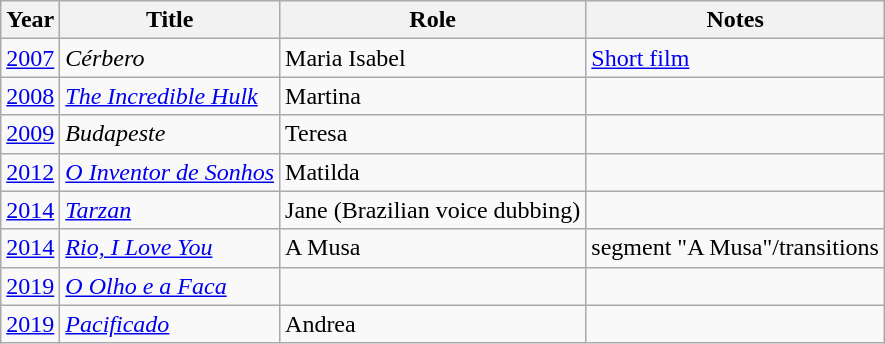<table class="wikitable">
<tr>
<th>Year</th>
<th>Title</th>
<th>Role</th>
<th>Notes</th>
</tr>
<tr>
<td><a href='#'>2007</a></td>
<td><em>Cérbero</em></td>
<td>Maria Isabel</td>
<td><a href='#'>Short film</a></td>
</tr>
<tr>
<td><a href='#'>2008</a></td>
<td><em><a href='#'>The Incredible Hulk</a></em></td>
<td>Martina</td>
<td></td>
</tr>
<tr>
<td><a href='#'>2009</a></td>
<td><em>Budapeste</em></td>
<td>Teresa</td>
<td></td>
</tr>
<tr ГеВЙ>
<td><a href='#'>2012</a></td>
<td><em><a href='#'>O Inventor de Sonhos</a></em></td>
<td>Matilda</td>
<td></td>
</tr>
<tr>
<td><a href='#'>2014</a></td>
<td><em><a href='#'>Tarzan</a></em></td>
<td>Jane (Brazilian voice dubbing)</td>
<td></td>
</tr>
<tr>
<td><a href='#'>2014</a></td>
<td><em><a href='#'>Rio, I Love You</a></em></td>
<td>A Musa</td>
<td>segment "A Musa"/transitions</td>
</tr>
<tr>
<td><a href='#'>2019</a></td>
<td><em><a href='#'>O Olho e a Faca</a></em></td>
<td></td>
<td></td>
</tr>
<tr>
<td><a href='#'>2019</a></td>
<td><em><a href='#'>Pacificado</a></em></td>
<td>Andrea</td>
<td></td>
</tr>
</table>
